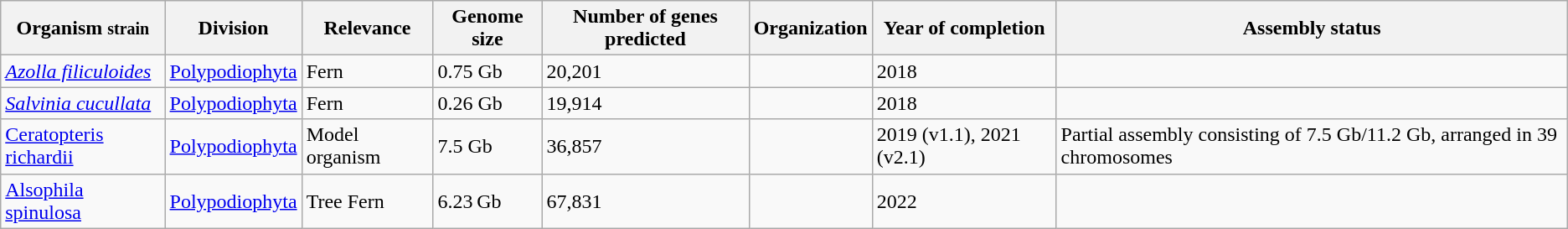<table class="wikitable sortable" style="border:1px solid #aaa;">
<tr>
<th>Organism <small>strain</small></th>
<th>Division</th>
<th>Relevance</th>
<th>Genome size</th>
<th>Number of genes predicted</th>
<th>Organization</th>
<th>Year of completion</th>
<th>Assembly status</th>
</tr>
<tr>
<td><em><a href='#'>Azolla filiculoides</a></em></td>
<td><a href='#'>Polypodiophyta</a></td>
<td>Fern</td>
<td>0.75 Gb</td>
<td>20,201</td>
<td></td>
<td>2018</td>
<td></td>
</tr>
<tr>
<td><em><a href='#'>Salvinia cucullata</a></em></td>
<td><a href='#'>Polypodiophyta</a></td>
<td>Fern</td>
<td>0.26 Gb</td>
<td>19,914</td>
<td></td>
<td>2018</td>
<td></td>
</tr>
<tr>
<td><a href='#'>Ceratopteris richardii</a></td>
<td><a href='#'>Polypodiophyta</a></td>
<td>Model organism</td>
<td>7.5 Gb</td>
<td>36,857</td>
<td></td>
<td>2019 (v1.1), 2021 (v2.1)</td>
<td>Partial assembly consisting of 7.5 Gb/11.2 Gb, arranged in 39 chromosomes</td>
</tr>
<tr>
<td><a href='#'>Alsophila spinulosa</a></td>
<td><a href='#'>Polypodiophyta</a></td>
<td>Tree Fern</td>
<td>6.23 Gb</td>
<td>67,831</td>
<td></td>
<td>2022</td>
<td></td>
</tr>
</table>
